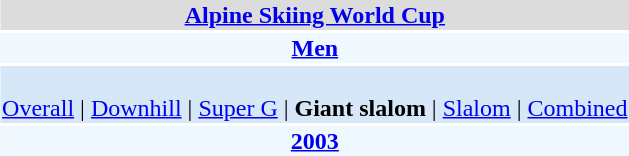<table align="right" class="toccolours" style="margin: 0 0 1em 1em;">
<tr>
<td colspan="2" align=center bgcolor=Gainsboro><strong><a href='#'>Alpine Skiing World Cup</a></strong></td>
</tr>
<tr>
<td colspan="2" align=center bgcolor=AliceBlue><strong><a href='#'>Men</a></strong></td>
</tr>
<tr>
<td colspan="2" align=center bgcolor=D6E8F8><br><a href='#'>Overall</a> | 
<a href='#'>Downhill</a> | 
<a href='#'>Super G</a> | 
<strong>Giant slalom</strong> | 
<a href='#'>Slalom</a> | 
<a href='#'>Combined</a></td>
</tr>
<tr>
<td colspan="2" align=center bgcolor=AliceBlue><strong><a href='#'>2003</a></strong></td>
</tr>
</table>
